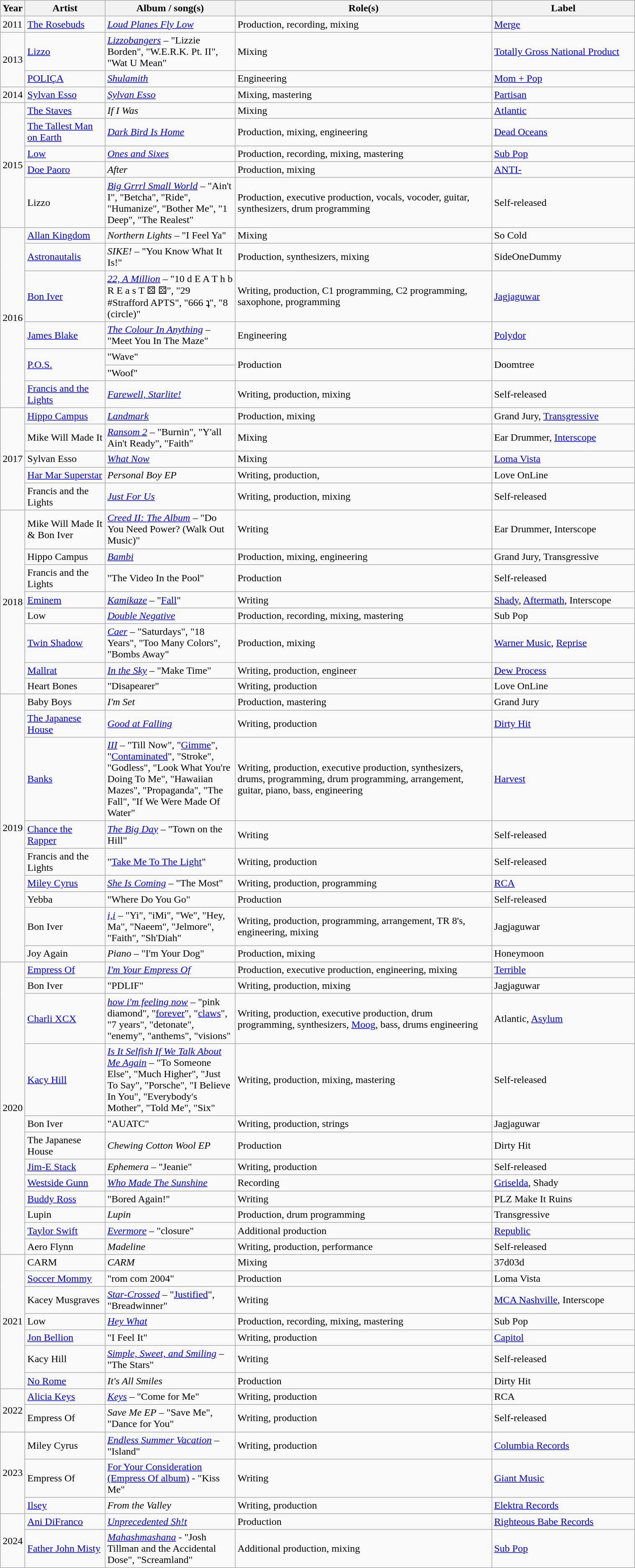<table class="wikitable" style="width: 80%;">
<tr>
<th width="20">Year</th>
<th width="120">Artist</th>
<th width="200">Album / song(s)</th>
<th>Role(s)</th>
<th width="220">Label</th>
</tr>
<tr>
<td>2011</td>
<td><a href='#'>The Rosebuds</a></td>
<td><em><a href='#'>Loud Planes Fly Low</a></em></td>
<td>Production, recording, mixing</td>
<td><a href='#'>Merge</a></td>
</tr>
<tr>
<td rowspan="2">2013</td>
<td><a href='#'>Lizzo</a></td>
<td><em><a href='#'>Lizzobangers</a></em> – "Lizzie Borden", "W.E.R.K. Pt. II", "Wat U Mean"</td>
<td>Mixing</td>
<td><a href='#'>Totally Gross National Product</a></td>
</tr>
<tr>
<td><a href='#'>POLIÇA</a></td>
<td><em><a href='#'>Shulamith</a></em></td>
<td>Engineering</td>
<td><a href='#'>Mom + Pop</a></td>
</tr>
<tr>
<td>2014</td>
<td><a href='#'>Sylvan Esso</a></td>
<td><em><a href='#'>Sylvan Esso</a></em></td>
<td>Mixing, mastering</td>
<td><a href='#'>Partisan</a></td>
</tr>
<tr>
<td rowspan="5">2015</td>
<td><a href='#'>The Staves</a></td>
<td><em>If I Was</em></td>
<td>Mixing</td>
<td><a href='#'>Atlantic</a></td>
</tr>
<tr>
<td><a href='#'>The Tallest Man on Earth</a></td>
<td><em><a href='#'>Dark Bird Is Home</a></em></td>
<td>Production, mixing, engineering</td>
<td><a href='#'>Dead Oceans</a></td>
</tr>
<tr>
<td><a href='#'>Low</a></td>
<td><em><a href='#'>Ones and Sixes</a></em></td>
<td>Production, recording, mixing, mastering</td>
<td><a href='#'>Sub Pop</a></td>
</tr>
<tr>
<td><a href='#'>Doe Paoro</a></td>
<td><em>After</em></td>
<td>Production, mixing</td>
<td><a href='#'>ANTI-</a></td>
</tr>
<tr>
<td>Lizzo</td>
<td><em><a href='#'>Big Grrrl Small World</a></em> – "Ain't I", "Betcha", "Ride", "Humanize", "Bother Me", "1 Deep", "The Realest"</td>
<td>Production, executive production, vocals, vocoder, guitar, synthesizers, drum programming</td>
<td>Self-released</td>
</tr>
<tr>
<td rowspan="7">2016</td>
<td><a href='#'>Allan Kingdom</a></td>
<td><em>Northern Lights</em> – "I Feel Ya"</td>
<td>Mixing</td>
<td>So Cold</td>
</tr>
<tr>
<td><a href='#'>Astronautalis</a></td>
<td><em>SIKE!</em> – "You Know What It Is!"</td>
<td>Production, synthesizers, mixing</td>
<td>SideOneDummy</td>
</tr>
<tr>
<td><a href='#'>Bon Iver</a></td>
<td><em><a href='#'>22, A Million</a></em> – "10 d E A T h b R E a s T ⚄ ⚄", "29 #Strafford APTS", "666 ʇ", "8 (circle)"</td>
<td>Writing, production, C1 programming, C2 programming, saxophone, programming</td>
<td><a href='#'>Jagjaguwar</a></td>
</tr>
<tr>
<td><a href='#'>James Blake</a></td>
<td><a href='#'><em>The Colour In Anything</em></a> – "Meet You In The Maze"</td>
<td>Engineering</td>
<td><a href='#'>Polydor</a></td>
</tr>
<tr>
<td rowspan="2"><a href='#'>P.O.S.</a></td>
<td>"Wave"</td>
<td rowspan="2">Production</td>
<td rowspan="2">Doomtree</td>
</tr>
<tr>
<td>"Woof"</td>
</tr>
<tr>
<td><a href='#'>Francis and the Lights</a></td>
<td><em><a href='#'>Farewell, Starlite!</a></em></td>
<td>Writing, production, mixing</td>
<td>Self-released</td>
</tr>
<tr>
<td rowspan="5">2017</td>
<td><a href='#'>Hippo Campus</a></td>
<td><em><a href='#'>Landmark</a></em></td>
<td>Production, mixing</td>
<td>Grand Jury, <a href='#'>Transgressive</a></td>
</tr>
<tr>
<td>Mike Will Made It</td>
<td><em><a href='#'>Ransom 2</a></em> – "Burnin", "Y'all Ain't Ready", "Faith"</td>
<td>Mixing</td>
<td>Ear Drummer, <a href='#'>Interscope</a></td>
</tr>
<tr>
<td>Sylvan Esso</td>
<td><em><a href='#'>What Now</a></em></td>
<td>Mixing</td>
<td><a href='#'>Loma Vista</a></td>
</tr>
<tr>
<td><a href='#'>Har Mar Superstar</a></td>
<td><em>Personal Boy EP</em></td>
<td>Writing, production,</td>
<td>Love OnLine</td>
</tr>
<tr>
<td>Francis and the Lights</td>
<td><em><a href='#'>Just For Us</a></em></td>
<td>Writing, production, mixing</td>
<td>Self-released</td>
</tr>
<tr>
<td rowspan="8">2018</td>
<td>Mike Will Made It & Bon Iver</td>
<td><em><a href='#'>Creed II: The Album</a></em> – "Do You Need Power? (Walk Out Music)"</td>
<td>Writing</td>
<td>Ear Drummer, Interscope</td>
</tr>
<tr>
<td>Hippo Campus</td>
<td><em><a href='#'>Bambi</a></em></td>
<td>Production, mixing, engineering</td>
<td>Grand Jury, Transgressive</td>
</tr>
<tr>
<td>Francis and the Lights</td>
<td>"The Video In the Pool"</td>
<td>Production</td>
<td>Self-released</td>
</tr>
<tr>
<td><a href='#'>Eminem</a></td>
<td><em><a href='#'>Kamikaze</a></em> – "<a href='#'>Fall</a>"</td>
<td>Writing</td>
<td><a href='#'>Shady</a>, <a href='#'>Aftermath</a>, Interscope</td>
</tr>
<tr>
<td>Low</td>
<td><em><a href='#'>Double Negative</a></em></td>
<td>Production, recording, mixing, mastering</td>
<td>Sub Pop</td>
</tr>
<tr>
<td><a href='#'>Twin Shadow</a></td>
<td><em><a href='#'>Caer</a></em> – "Saturdays", "18 Years", "Too Many Colors", "Bombs Away"</td>
<td>Production, mixing</td>
<td><a href='#'>Warner Music</a>, <a href='#'>Reprise</a></td>
</tr>
<tr>
<td><a href='#'>Mallrat</a></td>
<td><em><a href='#'>In the Sky</a></em> – "Make Time"</td>
<td>Writing, production, engineer</td>
<td><a href='#'>Dew Process</a></td>
</tr>
<tr>
<td>Heart Bones</td>
<td>"Disapearer"</td>
<td>Writing, production</td>
<td>Love OnLine</td>
</tr>
<tr>
<td rowspan="9">2019</td>
<td>Baby Boys</td>
<td><em>I'm Set</em></td>
<td>Production, mastering</td>
<td>Grand Jury</td>
</tr>
<tr>
<td><a href='#'>The Japanese House</a></td>
<td><em><a href='#'>Good at Falling</a></em></td>
<td>Writing, production</td>
<td><a href='#'>Dirty Hit</a></td>
</tr>
<tr>
<td><a href='#'>Banks</a></td>
<td><a href='#'><em>III</em></a> – "Till Now", "<a href='#'>Gimme</a>", "<a href='#'>Contaminated</a>", "Stroke", "Godless", "Look What You're Doing To Me", "Hawaiian Mazes", "Propaganda", "The Fall", "If We Were Made Of Water"</td>
<td>Writing, production, executive production, synthesizers, drums, programming, drum programming, arrangement, guitar, piano, bass, engineering</td>
<td><a href='#'>Harvest</a></td>
</tr>
<tr>
<td><a href='#'>Chance the Rapper</a></td>
<td><em><a href='#'>The Big Day</a></em> – "Town on the Hill"</td>
<td>Writing</td>
<td>Self-released</td>
</tr>
<tr>
<td>Francis and the Lights</td>
<td>"<a href='#'>Take Me To The Light</a>"</td>
<td>Writing, production</td>
<td>Self-released</td>
</tr>
<tr>
<td><a href='#'>Miley Cyrus</a></td>
<td><em><a href='#'>She Is Coming</a></em> – "The Most"</td>
<td>Writing, production, programming</td>
<td><a href='#'>RCA</a></td>
</tr>
<tr>
<td>Yebba</td>
<td>"Where Do You Go"</td>
<td>Production</td>
<td>Self-released</td>
</tr>
<tr>
<td>Bon Iver</td>
<td><em><a href='#'>i,i</a></em> – "Yi", "iMi", "We", "Hey, Ma", "Naeem", "Jelmore", "Faith", "Sh'Diah"</td>
<td>Writing, production, programming, arrangement, TR 8's, engineering, mixing</td>
<td>Jagjaguwar</td>
</tr>
<tr>
<td>Joy Again</td>
<td><em>Piano</em> – "I'm Your Dog"</td>
<td>Production, mixing</td>
<td>Honeymoon</td>
</tr>
<tr>
<td rowspan="12">2020</td>
<td><a href='#'>Empress Of</a></td>
<td><em><a href='#'>I'm Your Empress Of</a></em></td>
<td>Production, executive production, engineering, mixing</td>
<td><a href='#'>Terrible</a></td>
</tr>
<tr>
<td>Bon Iver</td>
<td>"PDLIF"</td>
<td>Writing, production, mixing</td>
<td>Jagjaguwar</td>
</tr>
<tr>
<td><a href='#'>Charli XCX</a></td>
<td><em><a href='#'>how i'm feeling now</a></em> – "pink diamond", "<a href='#'>forever</a>", "<a href='#'>claws</a>", "7 years", "detonate", "enemy", "anthems", "visions"</td>
<td>Writing, production, executive production, drum programming, synthesizers, <a href='#'>Moog</a>, bass, drums engineering</td>
<td>Atlantic, <a href='#'>Asylum</a></td>
</tr>
<tr>
<td><a href='#'>Kacy Hill</a></td>
<td><em><a href='#'>Is It Selfish If We Talk About Me Again</a></em> – "To Someone Else", "Much Higher", "Just To Say", "Porsche", "I Believe In You", "Everybody's Mother", "Told Me", "Six"</td>
<td>Writing, production, mixing, mastering</td>
<td>Self-released</td>
</tr>
<tr>
<td>Bon Iver</td>
<td>"AUATC"</td>
<td>Writing, production, strings</td>
<td>Jagjaguwar</td>
</tr>
<tr>
<td>The Japanese House</td>
<td><em>Chewing Cotton Wool EP</em></td>
<td>Production</td>
<td>Dirty Hit</td>
</tr>
<tr>
<td><a href='#'>Jim-E Stack</a></td>
<td><em>Ephemera</em> – "Jeanie"</td>
<td>Writing, production</td>
<td>Self-released</td>
</tr>
<tr>
<td><a href='#'>Westside Gunn</a></td>
<td><a href='#'><em>Who Made The Sunshine</em></a></td>
<td>Recording</td>
<td><a href='#'>Griselda</a>, Shady</td>
</tr>
<tr>
<td><a href='#'>Buddy Ross</a></td>
<td>"Bored Again!"</td>
<td>Writing</td>
<td>PLZ Make It Ruins</td>
</tr>
<tr>
<td>Lupin</td>
<td><em>Lupin</em></td>
<td>Production, drum programming</td>
<td>Transgressive</td>
</tr>
<tr>
<td><a href='#'>Taylor Swift</a></td>
<td><em><a href='#'>Evermore</a></em> – "closure"</td>
<td>Additional production</td>
<td><a href='#'>Republic</a></td>
</tr>
<tr>
<td>Aero Flynn</td>
<td><em>Madeline</em></td>
<td>Writing, production, performance</td>
<td>Self-released</td>
</tr>
<tr>
<td rowspan="7">2021</td>
<td>CARM</td>
<td><em>CARM</em></td>
<td>Mixing</td>
<td>37d03d</td>
</tr>
<tr>
<td><a href='#'>Soccer Mommy</a></td>
<td>"rom com 2004"</td>
<td>Production</td>
<td>Loma Vista</td>
</tr>
<tr>
<td>Kacey Musgraves</td>
<td><em><a href='#'>Star-Crossed</a></em> – "<a href='#'>Justified</a>", "Breadwinner"</td>
<td>Writing</td>
<td><a href='#'>MCA Nashville</a>, Interscope</td>
</tr>
<tr>
<td>Low</td>
<td><em><a href='#'>Hey What</a></em></td>
<td>Production, recording, mixing, mastering</td>
<td>Sub Pop</td>
</tr>
<tr>
<td><a href='#'>Jon Bellion</a></td>
<td>"I Feel It"</td>
<td>Writing, production</td>
<td><a href='#'>Capitol</a></td>
</tr>
<tr>
<td>Kacy Hill</td>
<td><em><a href='#'>Simple, Sweet, and Smiling</a></em> – "The Stars"</td>
<td>Writing</td>
<td>Self-released</td>
</tr>
<tr>
<td><a href='#'>No Rome</a></td>
<td><em>It's All Smiles</em></td>
<td>Production</td>
<td>Dirty Hit</td>
</tr>
<tr>
<td rowspan="2">2022</td>
<td><a href='#'>Alicia Keys</a></td>
<td><em><a href='#'>Keys</a></em> – "Come for Me"</td>
<td>Writing, production</td>
<td>RCA</td>
</tr>
<tr>
<td>Empress Of</td>
<td><em>Save Me EP</em> – "Save Me", "Dance for You"</td>
<td>Writing, production</td>
<td>Self-released</td>
</tr>
<tr>
<td rowspan="3">2023</td>
<td>Miley Cyrus</td>
<td><em><a href='#'>Endless Summer Vacation</a></em> – "Island"</td>
<td>Writing, production</td>
<td><a href='#'>Columbia Records</a></td>
</tr>
<tr>
<td>Empress Of</td>
<td><a href='#'>For Your Consideration (Empress Of album)</a> - "Kiss Me"</td>
<td>Writing</td>
<td><a href='#'>Giant Music</a></td>
</tr>
<tr>
<td><a href='#'>Ilsey</a></td>
<td><em>From the Valley</em></td>
<td>Writing, production</td>
<td><a href='#'>Elektra Records</a></td>
</tr>
<tr>
<td rowspan="2">2024</td>
<td><a href='#'>Ani DiFranco</a></td>
<td><em><a href='#'>Unprecedented Sh!t</a></em></td>
<td>Production</td>
<td><a href='#'>Righteous Babe Records</a></td>
</tr>
<tr>
<td><a href='#'>Father John Misty</a></td>
<td><em><a href='#'>Mahashmashana</a></em> - "Josh Tillman and the Accidental Dose", "Screamland"</td>
<td>Additional production, mixing</td>
<td><a href='#'>Sub Pop</a></td>
</tr>
</table>
